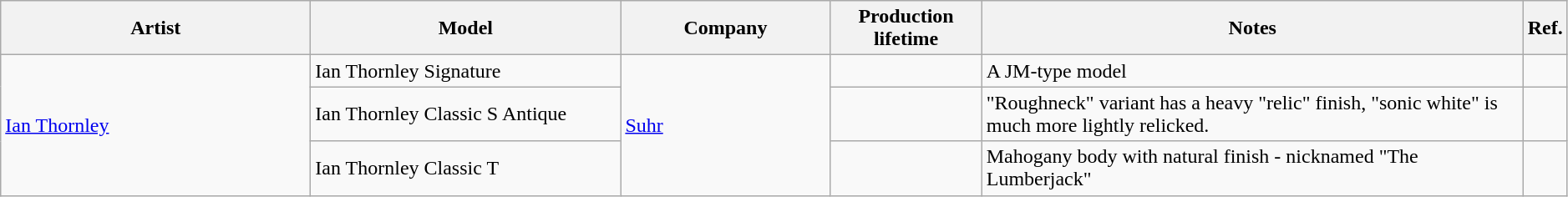<table class="wikitable sortable plainrowheaders" style="width:99%;">
<tr>
<th scope="col" style="width:15em;">Artist</th>
<th scope="col" style="width:15em;">Model</th>
<th scope="col" style="width:10em;">Company</th>
<th scope="col">Production lifetime</th>
<th scope="col" class="unsortable">Notes</th>
<th scope="col">Ref.</th>
</tr>
<tr>
<td rowspan=3><a href='#'>Ian Thornley</a></td>
<td>Ian Thornley Signature</td>
<td rowspan=3><a href='#'>Suhr</a></td>
<td></td>
<td>A JM-type model</td>
<td></td>
</tr>
<tr>
<td>Ian Thornley Classic S Antique</td>
<td></td>
<td>"Roughneck" variant has a heavy "relic" finish, "sonic white" is much more lightly relicked.</td>
<td></td>
</tr>
<tr>
<td>Ian Thornley Classic T</td>
<td></td>
<td>Mahogany body with natural finish - nicknamed "The Lumberjack"</td>
<td></td>
</tr>
</table>
